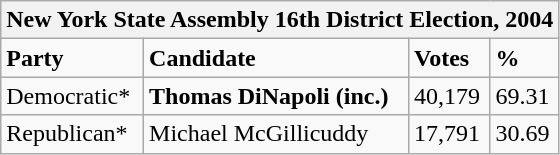<table class="wikitable">
<tr>
<th colspan="4">New York State Assembly 16th District Election, 2004</th>
</tr>
<tr>
<td><strong>Party</strong></td>
<td><strong>Candidate</strong></td>
<td><strong>Votes</strong></td>
<td><strong>%</strong></td>
</tr>
<tr>
<td>Democratic*</td>
<td><strong>Thomas DiNapoli (inc.)</strong></td>
<td>40,179</td>
<td>69.31</td>
</tr>
<tr>
<td>Republican*</td>
<td>Michael McGillicuddy</td>
<td>17,791</td>
<td>30.69</td>
</tr>
</table>
